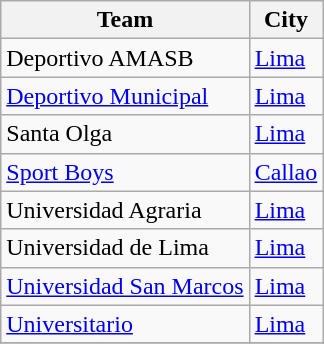<table class="wikitable sortable">
<tr>
<th>Team</th>
<th>City</th>
</tr>
<tr>
<td>Deportivo AMASB</td>
<td><a href='#'>Lima</a></td>
</tr>
<tr>
<td><a href='#'>Deportivo Municipal</a></td>
<td><a href='#'>Lima</a></td>
</tr>
<tr>
<td>Santa Olga</td>
<td><a href='#'>Lima</a></td>
</tr>
<tr>
<td><a href='#'>Sport Boys</a></td>
<td><a href='#'>Callao</a></td>
</tr>
<tr>
<td>Universidad Agraria</td>
<td><a href='#'>Lima</a></td>
</tr>
<tr>
<td>Universidad de Lima</td>
<td><a href='#'>Lima</a></td>
</tr>
<tr>
<td><a href='#'>Universidad San Marcos</a></td>
<td><a href='#'>Lima</a></td>
</tr>
<tr>
<td><a href='#'>Universitario</a></td>
<td><a href='#'>Lima</a></td>
</tr>
<tr>
</tr>
</table>
